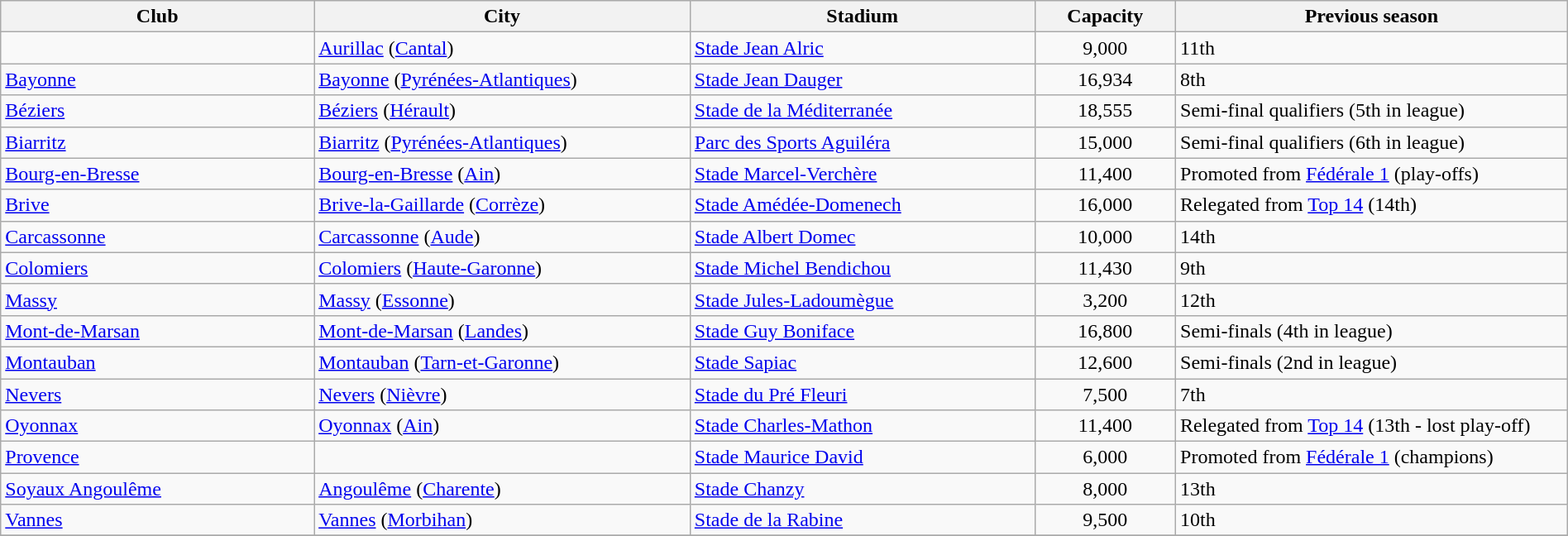<table class="wikitable sortable" width="100%">
<tr>
<th width="20%">Club</th>
<th width="24%">City</th>
<th width="22%">Stadium</th>
<th width="9%">Capacity</th>
<th>Previous season</th>
</tr>
<tr>
<td></td>
<td><a href='#'>Aurillac</a> (<a href='#'>Cantal</a>)</td>
<td><a href='#'>Stade Jean Alric</a></td>
<td align=center>9,000</td>
<td>11th</td>
</tr>
<tr>
<td><a href='#'>Bayonne</a></td>
<td><a href='#'>Bayonne</a> (<a href='#'>Pyrénées-Atlantiques</a>)</td>
<td><a href='#'>Stade Jean Dauger</a></td>
<td align=center>16,934</td>
<td>8th</td>
</tr>
<tr>
<td><a href='#'>Béziers</a></td>
<td><a href='#'>Béziers</a> (<a href='#'>Hérault</a>)</td>
<td><a href='#'>Stade de la Méditerranée</a></td>
<td align=center>18,555</td>
<td>Semi-final qualifiers (5th in league)</td>
</tr>
<tr>
<td><a href='#'>Biarritz</a></td>
<td><a href='#'>Biarritz</a> (<a href='#'>Pyrénées-Atlantiques</a>)</td>
<td><a href='#'>Parc des Sports Aguiléra</a></td>
<td align=center>15,000</td>
<td>Semi-final qualifiers (6th in league)</td>
</tr>
<tr>
<td><a href='#'>Bourg-en-Bresse</a></td>
<td><a href='#'>Bourg-en-Bresse</a> (<a href='#'>Ain</a>)</td>
<td><a href='#'>Stade Marcel-Verchère</a></td>
<td align=center>11,400</td>
<td>Promoted from <a href='#'>Fédérale 1</a> (play-offs)</td>
</tr>
<tr>
<td><a href='#'>Brive</a></td>
<td><a href='#'>Brive-la-Gaillarde</a> (<a href='#'>Corrèze</a>)</td>
<td><a href='#'>Stade Amédée-Domenech</a></td>
<td align=center>16,000</td>
<td>Relegated from <a href='#'>Top 14</a> (14th)</td>
</tr>
<tr>
<td><a href='#'>Carcassonne</a></td>
<td><a href='#'>Carcassonne</a> (<a href='#'>Aude</a>)</td>
<td><a href='#'>Stade Albert Domec</a></td>
<td align=center>10,000</td>
<td>14th</td>
</tr>
<tr>
<td><a href='#'>Colomiers</a></td>
<td><a href='#'>Colomiers</a> (<a href='#'>Haute-Garonne</a>)</td>
<td><a href='#'>Stade Michel Bendichou</a></td>
<td align=center>11,430</td>
<td>9th</td>
</tr>
<tr>
<td><a href='#'>Massy</a></td>
<td><a href='#'>Massy</a> (<a href='#'>Essonne</a>)</td>
<td><a href='#'>Stade Jules-Ladoumègue</a></td>
<td align=center>3,200</td>
<td>12th</td>
</tr>
<tr>
<td><a href='#'>Mont-de-Marsan</a></td>
<td><a href='#'>Mont-de-Marsan</a> (<a href='#'>Landes</a>)</td>
<td><a href='#'>Stade Guy Boniface</a></td>
<td align=center>16,800</td>
<td>Semi-finals (4th in league)</td>
</tr>
<tr>
<td><a href='#'>Montauban</a></td>
<td><a href='#'>Montauban</a> (<a href='#'>Tarn-et-Garonne</a>)</td>
<td><a href='#'>Stade Sapiac</a></td>
<td align=center>12,600</td>
<td>Semi-finals (2nd in league)</td>
</tr>
<tr>
<td><a href='#'>Nevers</a></td>
<td><a href='#'>Nevers</a> (<a href='#'>Nièvre</a>)</td>
<td><a href='#'>Stade du Pré Fleuri</a></td>
<td align=center>7,500</td>
<td>7th</td>
</tr>
<tr>
<td><a href='#'>Oyonnax</a></td>
<td><a href='#'>Oyonnax</a> (<a href='#'>Ain</a>)</td>
<td><a href='#'>Stade Charles-Mathon</a></td>
<td align=center>11,400</td>
<td>Relegated from <a href='#'>Top 14</a> (13th - lost play-off)</td>
</tr>
<tr>
<td><a href='#'>Provence</a></td>
<td></td>
<td><a href='#'>Stade Maurice David</a></td>
<td align=center>6,000</td>
<td>Promoted from <a href='#'>Fédérale 1</a> (champions)</td>
</tr>
<tr>
<td><a href='#'>Soyaux Angoulême</a></td>
<td><a href='#'>Angoulême</a> (<a href='#'>Charente</a>)</td>
<td><a href='#'>Stade Chanzy</a></td>
<td align=center>8,000</td>
<td>13th</td>
</tr>
<tr>
<td><a href='#'>Vannes</a></td>
<td><a href='#'>Vannes</a> (<a href='#'>Morbihan</a>)</td>
<td><a href='#'>Stade de la Rabine</a></td>
<td align=center>9,500</td>
<td>10th</td>
</tr>
<tr>
</tr>
</table>
